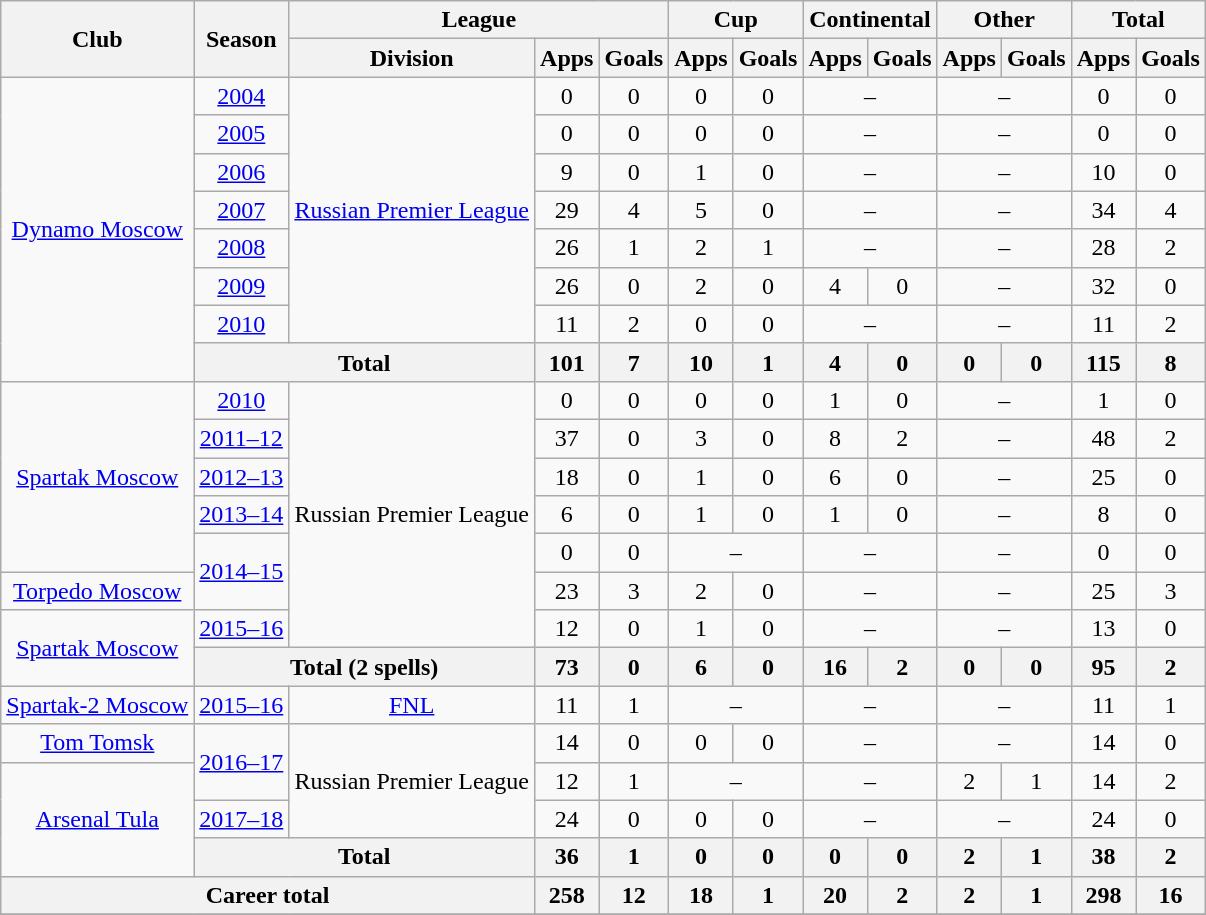<table class="wikitable" style="text-align: center;">
<tr>
<th rowspan=2>Club</th>
<th rowspan=2>Season</th>
<th colspan=3>League</th>
<th colspan=2>Cup</th>
<th colspan=2>Continental</th>
<th colspan=2>Other</th>
<th colspan=2>Total</th>
</tr>
<tr>
<th>Division</th>
<th>Apps</th>
<th>Goals</th>
<th>Apps</th>
<th>Goals</th>
<th>Apps</th>
<th>Goals</th>
<th>Apps</th>
<th>Goals</th>
<th>Apps</th>
<th>Goals</th>
</tr>
<tr>
<td rowspan=8><a href='#'>Dynamo Moscow</a></td>
<td><a href='#'>2004</a></td>
<td rowspan=7><a href='#'>Russian Premier League</a></td>
<td>0</td>
<td>0</td>
<td>0</td>
<td>0</td>
<td colspan=2>–</td>
<td colspan=2>–</td>
<td>0</td>
<td>0</td>
</tr>
<tr>
<td><a href='#'>2005</a></td>
<td>0</td>
<td>0</td>
<td>0</td>
<td>0</td>
<td colspan=2>–</td>
<td colspan=2>–</td>
<td>0</td>
<td>0</td>
</tr>
<tr>
<td><a href='#'>2006</a></td>
<td>9</td>
<td>0</td>
<td>1</td>
<td>0</td>
<td colspan=2>–</td>
<td colspan=2>–</td>
<td>10</td>
<td>0</td>
</tr>
<tr>
<td><a href='#'>2007</a></td>
<td>29</td>
<td>4</td>
<td>5</td>
<td>0</td>
<td colspan=2>–</td>
<td colspan=2>–</td>
<td>34</td>
<td>4</td>
</tr>
<tr>
<td><a href='#'>2008</a></td>
<td>26</td>
<td>1</td>
<td>2</td>
<td>1</td>
<td colspan=2>–</td>
<td colspan=2>–</td>
<td>28</td>
<td>2</td>
</tr>
<tr>
<td><a href='#'>2009</a></td>
<td>26</td>
<td>0</td>
<td>2</td>
<td>0</td>
<td>4</td>
<td>0</td>
<td colspan=2>–</td>
<td>32</td>
<td>0</td>
</tr>
<tr>
<td><a href='#'>2010</a></td>
<td>11</td>
<td>2</td>
<td>0</td>
<td>0</td>
<td colspan=2>–</td>
<td colspan=2>–</td>
<td>11</td>
<td>2</td>
</tr>
<tr>
<th colspan=2>Total</th>
<th>101</th>
<th>7</th>
<th>10</th>
<th>1</th>
<th>4</th>
<th>0</th>
<th>0</th>
<th>0</th>
<th>115</th>
<th>8</th>
</tr>
<tr>
<td rowspan=5><a href='#'>Spartak Moscow</a></td>
<td><a href='#'>2010</a></td>
<td rowspan=7>Russian Premier League</td>
<td>0</td>
<td>0</td>
<td>0</td>
<td>0</td>
<td>1</td>
<td>0</td>
<td colspan=2>–</td>
<td>1</td>
<td>0</td>
</tr>
<tr>
<td><a href='#'>2011–12</a></td>
<td>37</td>
<td>0</td>
<td>3</td>
<td>0</td>
<td>8</td>
<td>2</td>
<td colspan=2>–</td>
<td>48</td>
<td>2</td>
</tr>
<tr>
<td><a href='#'>2012–13</a></td>
<td>18</td>
<td>0</td>
<td>1</td>
<td>0</td>
<td>6</td>
<td>0</td>
<td colspan=2>–</td>
<td>25</td>
<td>0</td>
</tr>
<tr>
<td><a href='#'>2013–14</a></td>
<td>6</td>
<td>0</td>
<td>1</td>
<td>0</td>
<td>1</td>
<td>0</td>
<td colspan=2>–</td>
<td>8</td>
<td>0</td>
</tr>
<tr>
<td rowspan=2><a href='#'>2014–15</a></td>
<td>0</td>
<td>0</td>
<td colspan=2>–</td>
<td colspan=2>–</td>
<td colspan=2>–</td>
<td>0</td>
<td>0</td>
</tr>
<tr>
<td><a href='#'>Torpedo Moscow</a></td>
<td>23</td>
<td>3</td>
<td>2</td>
<td>0</td>
<td colspan=2>–</td>
<td colspan=2>–</td>
<td>25</td>
<td>3</td>
</tr>
<tr>
<td rowspan=2><a href='#'>Spartak Moscow</a></td>
<td><a href='#'>2015–16</a></td>
<td>12</td>
<td>0</td>
<td>1</td>
<td>0</td>
<td colspan=2>–</td>
<td colspan=2>–</td>
<td>13</td>
<td>0</td>
</tr>
<tr>
<th colspan=2>Total (2 spells)</th>
<th>73</th>
<th>0</th>
<th>6</th>
<th>0</th>
<th>16</th>
<th>2</th>
<th>0</th>
<th>0</th>
<th>95</th>
<th>2</th>
</tr>
<tr>
<td><a href='#'>Spartak-2 Moscow</a></td>
<td><a href='#'>2015–16</a></td>
<td><a href='#'>FNL</a></td>
<td>11</td>
<td>1</td>
<td colspan=2>–</td>
<td colspan=2>–</td>
<td colspan=2>–</td>
<td>11</td>
<td>1</td>
</tr>
<tr>
<td><a href='#'>Tom Tomsk</a></td>
<td rowspan=2><a href='#'>2016–17</a></td>
<td rowspan=3>Russian Premier League</td>
<td>14</td>
<td>0</td>
<td>0</td>
<td>0</td>
<td colspan=2>–</td>
<td colspan=2>–</td>
<td>14</td>
<td>0</td>
</tr>
<tr>
<td rowspan=3><a href='#'>Arsenal Tula</a></td>
<td>12</td>
<td>1</td>
<td colspan=2>–</td>
<td colspan=2>–</td>
<td>2</td>
<td>1</td>
<td>14</td>
<td>2</td>
</tr>
<tr>
<td><a href='#'>2017–18</a></td>
<td>24</td>
<td>0</td>
<td>0</td>
<td>0</td>
<td colspan=2>–</td>
<td colspan=2>–</td>
<td>24</td>
<td>0</td>
</tr>
<tr>
<th colspan=2>Total</th>
<th>36</th>
<th>1</th>
<th>0</th>
<th>0</th>
<th>0</th>
<th>0</th>
<th>2</th>
<th>1</th>
<th>38</th>
<th>2</th>
</tr>
<tr>
<th colspan=3>Career total</th>
<th>258</th>
<th>12</th>
<th>18</th>
<th>1</th>
<th>20</th>
<th>2</th>
<th>2</th>
<th>1</th>
<th>298</th>
<th>16</th>
</tr>
<tr>
</tr>
</table>
